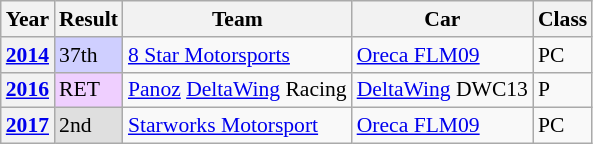<table class="wikitable" style="font-size: 90%">
<tr>
<th>Year</th>
<th>Result</th>
<th>Team</th>
<th>Car</th>
<th>Class</th>
</tr>
<tr>
<th><a href='#'>2014</a></th>
<td style="background:#CFCFFF;">37th</td>
<td><a href='#'>8 Star Motorsports</a></td>
<td><a href='#'>Oreca FLM09</a></td>
<td>PC</td>
</tr>
<tr>
<th><a href='#'>2016</a></th>
<td style="background:#EFCFFF;">RET</td>
<td><a href='#'>Panoz</a> <a href='#'>DeltaWing</a> Racing</td>
<td><a href='#'>DeltaWing</a> DWC13</td>
<td>P</td>
</tr>
<tr>
<th><a href='#'>2017</a></th>
<td style="background:#DFDFDF;">2nd</td>
<td><a href='#'>Starworks Motorsport</a></td>
<td><a href='#'>Oreca FLM09</a></td>
<td>PC</td>
</tr>
</table>
